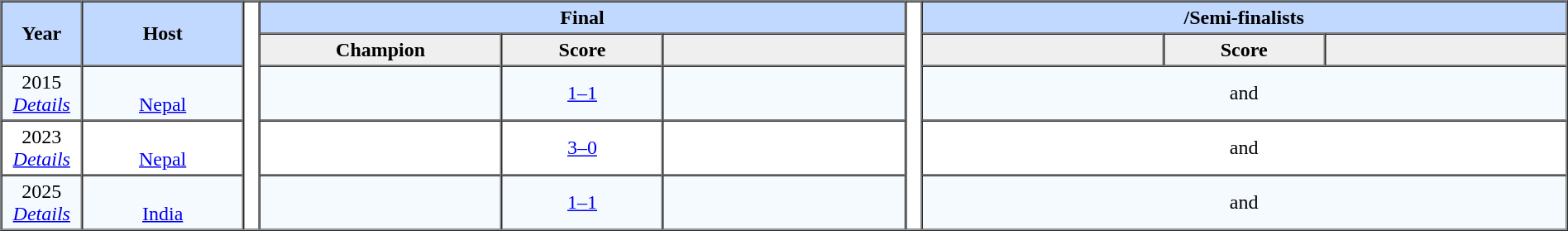<table width="100%" font-size:90%;" cellspacing="0" cellpadding="3" border="1">
<tr bgcolor=#C1D8FF>
<th rowspan="2" width="5%">Year</th>
<th rowspan="2" width="10%">Host</th>
<th rowspan="14" bgcolor="ffffff" width="1%"></th>
<th colspan="3">Final</th>
<th rowspan="14" bgcolor="ffffff" width="1%"></th>
<th colspan="3">/Semi-finalists</th>
</tr>
<tr bgcolor="#EFEFEF">
<th width="15%">Champion</th>
<th width="10%">Score</th>
<th width="15%"></th>
<th width="15%"></th>
<th width="10%">Score</th>
<th width="15%"></th>
</tr>
<tr bgcolor="#F5FAFF" align="center">
<td>2015<br><em><a href='#'>Details</a></em></td>
<td><br><a href='#'>Nepal</a></td>
<td><strong></strong></td>
<td><a href='#'>1–1</a><br></td>
<td></td>
<td colspan="3"> and </td>
</tr>
<tr align="center">
<td>2023<br><em><a href='#'>Details</a></em></td>
<td><br><a href='#'>Nepal</a></td>
<td><strong></strong></td>
<td><a href='#'>3–0</a></td>
<td></td>
<td colspan="3"> and </td>
</tr>
<tr bgcolor="#F5FAFF" align="center">
<td>2025<br><em><a href='#'>Details</a></em></td>
<td><br><a href='#'>India</a></td>
<td><strong></strong></td>
<td><a href='#'>1–1</a><br></td>
<td></td>
<td colspan="3"> and </td>
</tr>
</table>
